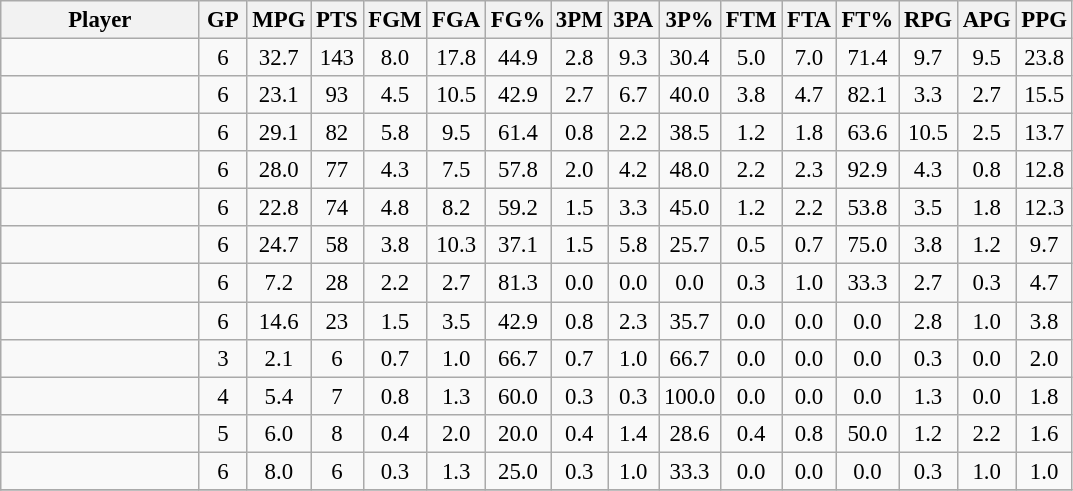<table class="wikitable sortable" style="text-align:center; font-size:95%">
<tr>
<th scope="col" width="125px">Player</th>
<th scope="col" width="25px">GP</th>
<th scope="col" width="25px">MPG</th>
<th scope="col" width="25px">PTS</th>
<th scope="col" width="25px">FGM</th>
<th scope="col" width="25px">FGA</th>
<th scope="col" width="25px">FG%</th>
<th scope="col" width="25px">3PM</th>
<th scope="col" width="25px">3PA</th>
<th scope="col" width="25px">3P%</th>
<th scope="col" width="25px">FTM</th>
<th scope="col" width="25px">FTA</th>
<th scope="col" width="25px">FT%</th>
<th scope="col" width="25px">RPG</th>
<th scope="col" width="25px">APG</th>
<th scope="col" width="25px">PPG</th>
</tr>
<tr>
<td></td>
<td>6</td>
<td>32.7</td>
<td>143</td>
<td>8.0</td>
<td>17.8</td>
<td>44.9</td>
<td>2.8</td>
<td>9.3</td>
<td>30.4</td>
<td>5.0</td>
<td>7.0</td>
<td>71.4</td>
<td>9.7</td>
<td>9.5</td>
<td>23.8</td>
</tr>
<tr>
<td></td>
<td>6</td>
<td>23.1</td>
<td>93</td>
<td>4.5</td>
<td>10.5</td>
<td>42.9</td>
<td>2.7</td>
<td>6.7</td>
<td>40.0</td>
<td>3.8</td>
<td>4.7</td>
<td>82.1</td>
<td>3.3</td>
<td>2.7</td>
<td>15.5</td>
</tr>
<tr>
<td></td>
<td>6</td>
<td>29.1</td>
<td>82</td>
<td>5.8</td>
<td>9.5</td>
<td>61.4</td>
<td>0.8</td>
<td>2.2</td>
<td>38.5</td>
<td>1.2</td>
<td>1.8</td>
<td>63.6</td>
<td>10.5</td>
<td>2.5</td>
<td>13.7</td>
</tr>
<tr>
<td></td>
<td>6</td>
<td>28.0</td>
<td>77</td>
<td>4.3</td>
<td>7.5</td>
<td>57.8</td>
<td>2.0</td>
<td>4.2</td>
<td>48.0</td>
<td>2.2</td>
<td>2.3</td>
<td>92.9</td>
<td>4.3</td>
<td>0.8</td>
<td>12.8</td>
</tr>
<tr>
<td></td>
<td>6</td>
<td>22.8</td>
<td>74</td>
<td>4.8</td>
<td>8.2</td>
<td>59.2</td>
<td>1.5</td>
<td>3.3</td>
<td>45.0</td>
<td>1.2</td>
<td>2.2</td>
<td>53.8</td>
<td>3.5</td>
<td>1.8</td>
<td>12.3</td>
</tr>
<tr>
<td></td>
<td>6</td>
<td>24.7</td>
<td>58</td>
<td>3.8</td>
<td>10.3</td>
<td>37.1</td>
<td>1.5</td>
<td>5.8</td>
<td>25.7</td>
<td>0.5</td>
<td>0.7</td>
<td>75.0</td>
<td>3.8</td>
<td>1.2</td>
<td>9.7</td>
</tr>
<tr>
<td></td>
<td>6</td>
<td>7.2</td>
<td>28</td>
<td>2.2</td>
<td>2.7</td>
<td>81.3</td>
<td>0.0</td>
<td>0.0</td>
<td>0.0</td>
<td>0.3</td>
<td>1.0</td>
<td>33.3</td>
<td>2.7</td>
<td>0.3</td>
<td>4.7</td>
</tr>
<tr>
<td></td>
<td>6</td>
<td>14.6</td>
<td>23</td>
<td>1.5</td>
<td>3.5</td>
<td>42.9</td>
<td>0.8</td>
<td>2.3</td>
<td>35.7</td>
<td>0.0</td>
<td>0.0</td>
<td>0.0</td>
<td>2.8</td>
<td>1.0</td>
<td>3.8</td>
</tr>
<tr>
<td></td>
<td>3</td>
<td>2.1</td>
<td>6</td>
<td>0.7</td>
<td>1.0</td>
<td>66.7</td>
<td>0.7</td>
<td>1.0</td>
<td>66.7</td>
<td>0.0</td>
<td>0.0</td>
<td>0.0</td>
<td>0.3</td>
<td>0.0</td>
<td>2.0</td>
</tr>
<tr>
<td></td>
<td>4</td>
<td>5.4</td>
<td>7</td>
<td>0.8</td>
<td>1.3</td>
<td>60.0</td>
<td>0.3</td>
<td>0.3</td>
<td>100.0</td>
<td>0.0</td>
<td>0.0</td>
<td>0.0</td>
<td>1.3</td>
<td>0.0</td>
<td>1.8</td>
</tr>
<tr>
<td></td>
<td>5</td>
<td>6.0</td>
<td>8</td>
<td>0.4</td>
<td>2.0</td>
<td>20.0</td>
<td>0.4</td>
<td>1.4</td>
<td>28.6</td>
<td>0.4</td>
<td>0.8</td>
<td>50.0</td>
<td>1.2</td>
<td>2.2</td>
<td>1.6</td>
</tr>
<tr>
<td></td>
<td>6</td>
<td>8.0</td>
<td>6</td>
<td>0.3</td>
<td>1.3</td>
<td>25.0</td>
<td>0.3</td>
<td>1.0</td>
<td>33.3</td>
<td>0.0</td>
<td>0.0</td>
<td>0.0</td>
<td>0.3</td>
<td>1.0</td>
<td>1.0</td>
</tr>
<tr>
</tr>
</table>
